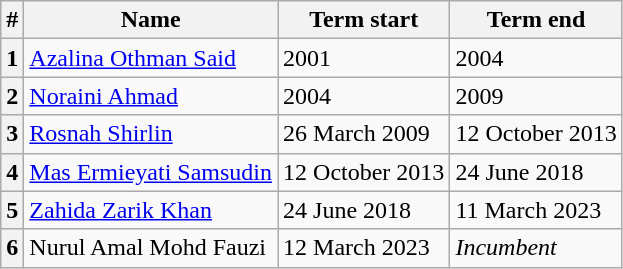<table class="wikitable">
<tr>
<th>#</th>
<th>Name</th>
<th>Term start</th>
<th>Term end</th>
</tr>
<tr>
<th>1</th>
<td><a href='#'>Azalina Othman Said</a></td>
<td>2001</td>
<td>2004</td>
</tr>
<tr>
<th>2</th>
<td><a href='#'>Noraini Ahmad</a></td>
<td>2004</td>
<td>2009</td>
</tr>
<tr>
<th>3</th>
<td><a href='#'>Rosnah Shirlin</a></td>
<td>26 March 2009</td>
<td>12 October 2013</td>
</tr>
<tr>
<th>4</th>
<td><a href='#'>Mas Ermieyati Samsudin</a></td>
<td>12 October 2013</td>
<td>24 June 2018</td>
</tr>
<tr>
<th>5</th>
<td><a href='#'>Zahida Zarik Khan</a></td>
<td>24 June 2018</td>
<td>11 March 2023</td>
</tr>
<tr>
<th>6</th>
<td>Nurul Amal Mohd Fauzi</td>
<td>12 March 2023</td>
<td><em>Incumbent</em></td>
</tr>
</table>
